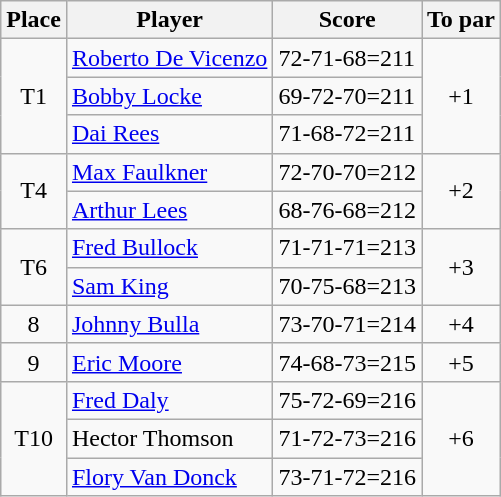<table class="wikitable">
<tr>
<th>Place</th>
<th>Player</th>
<th>Score</th>
<th>To par</th>
</tr>
<tr>
<td align=center rowspan=3>T1</td>
<td> <a href='#'>Roberto De Vicenzo</a></td>
<td>72-71-68=211</td>
<td rowspan=3 align="center">+1</td>
</tr>
<tr>
<td> <a href='#'>Bobby Locke</a></td>
<td>69-72-70=211</td>
</tr>
<tr>
<td> <a href='#'>Dai Rees</a></td>
<td>71-68-72=211</td>
</tr>
<tr>
<td rowspan=2 align=center>T4</td>
<td> <a href='#'>Max Faulkner</a></td>
<td>72-70-70=212</td>
<td rowspan=2 align="center">+2</td>
</tr>
<tr>
<td> <a href='#'>Arthur Lees</a></td>
<td>68-76-68=212</td>
</tr>
<tr>
<td rowspan=2 align="center">T6</td>
<td> <a href='#'>Fred Bullock</a></td>
<td>71-71-71=213</td>
<td rowspan=2 align="center">+3</td>
</tr>
<tr>
<td> <a href='#'>Sam King</a></td>
<td>70-75-68=213</td>
</tr>
<tr>
<td align="center">8</td>
<td> <a href='#'>Johnny Bulla</a></td>
<td>73-70-71=214</td>
<td align="center">+4</td>
</tr>
<tr>
<td align="center">9</td>
<td> <a href='#'>Eric Moore</a></td>
<td>74-68-73=215</td>
<td align="center">+5</td>
</tr>
<tr>
<td rowspan=3 align=center>T10</td>
<td> <a href='#'>Fred Daly</a></td>
<td>75-72-69=216</td>
<td rowspan=3 align="center">+6</td>
</tr>
<tr>
<td> Hector Thomson</td>
<td>71-72-73=216</td>
</tr>
<tr>
<td> <a href='#'>Flory Van Donck</a></td>
<td>73-71-72=216</td>
</tr>
</table>
